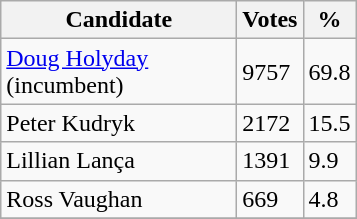<table class="wikitable">
<tr>
<th bgcolor="#DDDDFF" width="150px">Candidate</th>
<th bgcolor="#DDDDFF">Votes</th>
<th bgcolor="#DDDDFF">%</th>
</tr>
<tr>
<td><a href='#'>Doug Holyday</a> (incumbent)</td>
<td>9757</td>
<td>69.8</td>
</tr>
<tr>
<td>Peter Kudryk</td>
<td>2172</td>
<td>15.5</td>
</tr>
<tr>
<td>Lillian Lança</td>
<td>1391</td>
<td>9.9</td>
</tr>
<tr>
<td>Ross Vaughan</td>
<td>669</td>
<td>4.8</td>
</tr>
<tr>
</tr>
</table>
